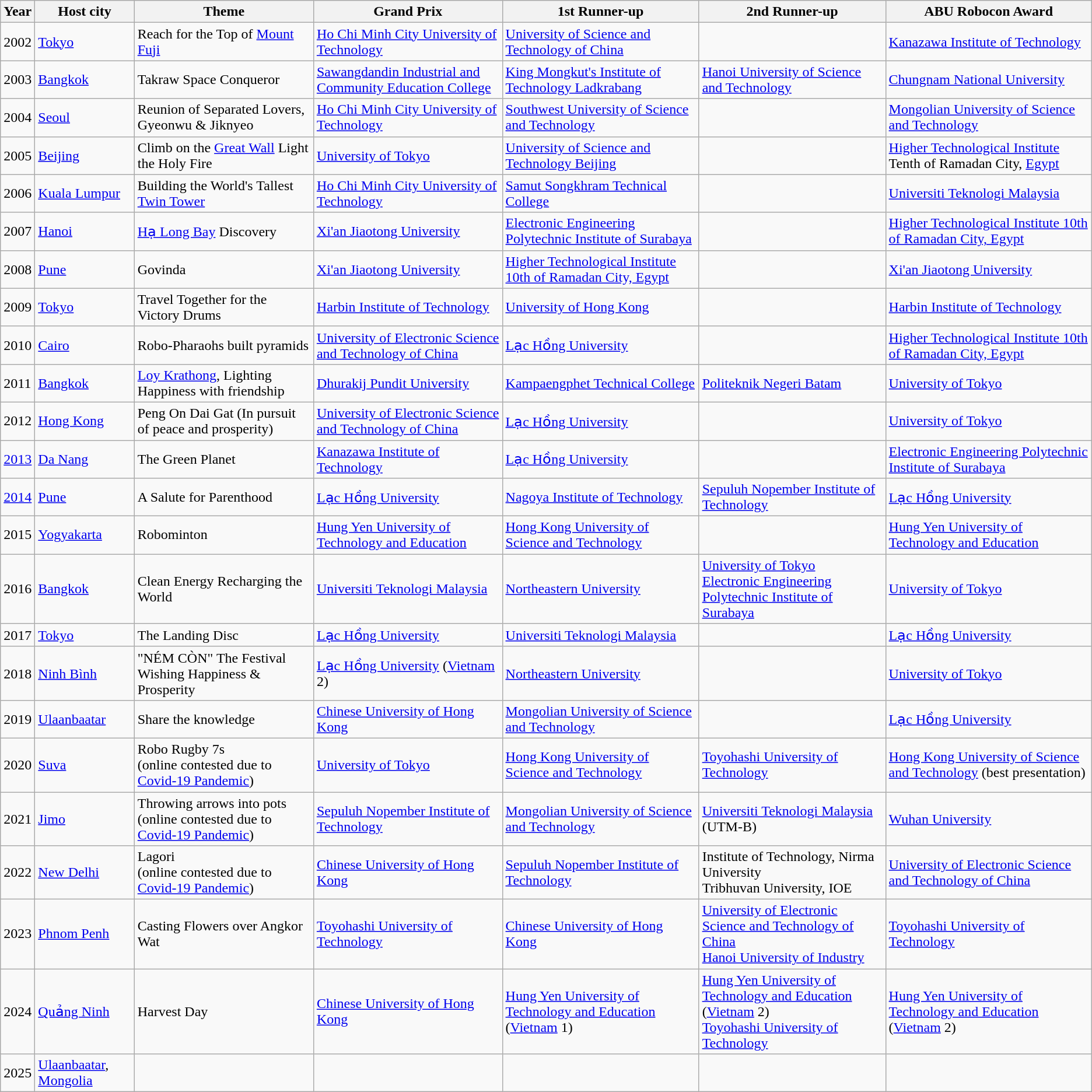<table class="wikitable">
<tr>
<th>Year</th>
<th>Host city</th>
<th>Theme</th>
<th>Grand Prix</th>
<th>1st Runner-up</th>
<th>2nd Runner-up</th>
<th>ABU Robocon Award</th>
</tr>
<tr>
<td>2002</td>
<td> <a href='#'>Tokyo</a></td>
<td>Reach for the Top of <a href='#'>Mount Fuji</a></td>
<td> <a href='#'>Ho Chi Minh City University of Technology</a></td>
<td> <a href='#'>University of Science and Technology of China</a></td>
<td></td>
<td> <a href='#'>Kanazawa Institute of Technology</a></td>
</tr>
<tr>
<td>2003</td>
<td> <a href='#'>Bangkok</a></td>
<td>Takraw Space Conqueror</td>
<td> <a href='#'>Sawangdandin Industrial and Community Education College</a></td>
<td> <a href='#'>King Mongkut's Institute of Technology Ladkrabang</a></td>
<td> <a href='#'>Hanoi University of Science and Technology</a></td>
<td> <a href='#'>Chungnam National University</a></td>
</tr>
<tr>
<td>2004</td>
<td> <a href='#'>Seoul</a></td>
<td>Reunion of Separated Lovers, Gyeonwu & Jiknyeo</td>
<td> <a href='#'>Ho Chi Minh City University of Technology</a></td>
<td> <a href='#'>Southwest University of Science and Technology</a></td>
<td></td>
<td> <a href='#'>Mongolian University of Science and Technology</a></td>
</tr>
<tr>
<td>2005</td>
<td> <a href='#'>Beijing</a></td>
<td>Climb on the <a href='#'>Great Wall</a> Light the Holy Fire</td>
<td> <a href='#'>University of Tokyo</a></td>
<td> <a href='#'>University of Science and Technology Beijing</a></td>
<td></td>
<td> <a href='#'>Higher Technological Institute</a> Tenth of Ramadan City, <a href='#'>Egypt</a></td>
</tr>
<tr>
<td>2006</td>
<td> <a href='#'>Kuala Lumpur</a></td>
<td>Building the World's Tallest <a href='#'>Twin Tower</a></td>
<td> <a href='#'>Ho Chi Minh City University of Technology</a></td>
<td> <a href='#'>Samut Songkhram Technical College</a></td>
<td></td>
<td> <a href='#'>Universiti Teknologi Malaysia</a></td>
</tr>
<tr>
<td>2007</td>
<td> <a href='#'>Hanoi</a></td>
<td><a href='#'>Hạ Long Bay</a> Discovery</td>
<td> <a href='#'>Xi'an Jiaotong University</a></td>
<td> <a href='#'>Electronic Engineering Polytechnic Institute of Surabaya</a></td>
<td></td>
<td> <a href='#'>Higher Technological Institute 10th of Ramadan City, Egypt</a></td>
</tr>
<tr>
<td>2008</td>
<td> <a href='#'>Pune</a></td>
<td>Govinda</td>
<td> <a href='#'>Xi'an Jiaotong University</a></td>
<td> <a href='#'>Higher Technological Institute 10th of Ramadan City, Egypt</a></td>
<td></td>
<td> <a href='#'>Xi'an Jiaotong University</a></td>
</tr>
<tr>
<td>2009</td>
<td> <a href='#'>Tokyo</a></td>
<td>Travel Together for the Victory Drums</td>
<td> <a href='#'>Harbin Institute of Technology</a></td>
<td> <a href='#'>University of Hong Kong</a></td>
<td></td>
<td> <a href='#'>Harbin Institute of Technology</a></td>
</tr>
<tr>
<td>2010</td>
<td> <a href='#'>Cairo</a></td>
<td>Robo-Pharaohs built pyramids</td>
<td> <a href='#'>University of Electronic Science and Technology of China</a></td>
<td> <a href='#'>Lạc Hồng University</a></td>
<td></td>
<td> <a href='#'>Higher Technological Institute 10th of Ramadan City, Egypt</a></td>
</tr>
<tr>
<td>2011</td>
<td> <a href='#'>Bangkok</a></td>
<td><a href='#'>Loy Krathong</a>, Lighting Happiness with friendship</td>
<td> <a href='#'>Dhurakij Pundit University</a></td>
<td> <a href='#'>Kampaengphet Technical College</a></td>
<td> <a href='#'>Politeknik Negeri Batam</a></td>
<td> <a href='#'>University of Tokyo</a></td>
</tr>
<tr>
<td>2012</td>
<td> <a href='#'>Hong Kong</a></td>
<td>Peng On Dai Gat (In pursuit of peace and prosperity)</td>
<td> <a href='#'>University of Electronic Science and Technology of China</a></td>
<td> <a href='#'>Lạc Hồng University</a></td>
<td></td>
<td> <a href='#'>University of Tokyo</a></td>
</tr>
<tr>
<td><a href='#'>2013</a></td>
<td> <a href='#'>Da Nang</a></td>
<td>The Green Planet</td>
<td> <a href='#'>Kanazawa Institute of Technology</a></td>
<td> <a href='#'>Lạc Hồng University</a></td>
<td></td>
<td> <a href='#'>Electronic Engineering Polytechnic Institute of Surabaya</a></td>
</tr>
<tr>
<td><a href='#'>2014</a></td>
<td> <a href='#'>Pune</a></td>
<td>A Salute for Parenthood</td>
<td> <a href='#'>Lạc Hồng University</a></td>
<td> <a href='#'>Nagoya Institute of Technology</a></td>
<td> <a href='#'>Sepuluh Nopember Institute of Technology</a></td>
<td> <a href='#'>Lạc Hồng University</a></td>
</tr>
<tr>
<td>2015</td>
<td> <a href='#'>Yogyakarta</a></td>
<td>Robominton</td>
<td> <a href='#'>Hung Yen University of Technology and Education</a></td>
<td> <a href='#'>Hong Kong University of Science and Technology</a></td>
<td></td>
<td> <a href='#'>Hung Yen University of Technology and Education</a></td>
</tr>
<tr>
<td>2016</td>
<td> <a href='#'>Bangkok</a></td>
<td>Clean Energy Recharging the World</td>
<td> <a href='#'>Universiti Teknologi Malaysia</a></td>
<td> <a href='#'>Northeastern University</a></td>
<td> <a href='#'>University of Tokyo</a><br> <a href='#'>Electronic Engineering Polytechnic Institute of Surabaya</a></td>
<td> <a href='#'>University of Tokyo</a></td>
</tr>
<tr>
<td>2017</td>
<td> <a href='#'>Tokyo</a></td>
<td>The Landing Disc</td>
<td> <a href='#'>Lạc Hồng University</a></td>
<td> <a href='#'>Universiti Teknologi Malaysia</a></td>
<td></td>
<td> <a href='#'>Lạc Hồng University</a></td>
</tr>
<tr>
<td>2018</td>
<td> <a href='#'>Ninh Bình</a></td>
<td>"NÉM CÒN" The Festival Wishing Happiness & Prosperity</td>
<td> <a href='#'>Lạc Hồng University</a> (<a href='#'>Vietnam</a> 2)</td>
<td><a href='#'>Northeastern University</a></td>
<td></td>
<td><a href='#'>University of Tokyo</a></td>
</tr>
<tr>
<td>2019</td>
<td> <a href='#'>Ulaanbaatar</a></td>
<td>Share the knowledge</td>
<td> <a href='#'>Chinese University of Hong Kong</a></td>
<td> <a href='#'>Mongolian University of Science and Technology</a></td>
<td></td>
<td> <a href='#'>Lạc Hồng University</a></td>
</tr>
<tr>
<td>2020</td>
<td> <a href='#'>Suva</a></td>
<td>Robo Rugby 7s<br>(online contested due to <a href='#'>Covid-19 Pandemic</a>)</td>
<td> <a href='#'>University of Tokyo</a></td>
<td> <a href='#'>Hong Kong University of Science and Technology</a></td>
<td> <a href='#'>Toyohashi University of Technology</a></td>
<td> <a href='#'>Hong Kong University of Science and Technology</a> (best presentation)</td>
</tr>
<tr>
<td>2021</td>
<td> <a href='#'>Jimo</a></td>
<td>Throwing arrows into pots<br>(online contested due to <a href='#'>Covid-19 Pandemic</a>)</td>
<td> <a href='#'>Sepuluh Nopember Institute of Technology</a></td>
<td> <a href='#'>Mongolian University of Science and Technology</a></td>
<td> <a href='#'>Universiti Teknologi Malaysia</a> (UTM-B)</td>
<td> <a href='#'>Wuhan University</a></td>
</tr>
<tr>
<td>2022</td>
<td> <a href='#'>New Delhi</a></td>
<td>Lagori<br>(online contested due to <a href='#'>Covid-19 Pandemic</a>)</td>
<td> <a href='#'>Chinese University of Hong Kong</a></td>
<td> <a href='#'>Sepuluh Nopember Institute of Technology</a></td>
<td> Institute of Technology, Nirma University<br> Tribhuvan University, IOE</td>
<td> <a href='#'>University of Electronic Science and Technology of China</a></td>
</tr>
<tr>
<td>2023</td>
<td> <a href='#'>Phnom Penh</a></td>
<td>Casting Flowers over Angkor Wat</td>
<td> <a href='#'>Toyohashi University of Technology</a></td>
<td> <a href='#'>Chinese University of Hong Kong</a></td>
<td> <a href='#'>University of Electronic Science and Technology of China</a><br> <a href='#'>Hanoi University of Industry</a></td>
<td> <a href='#'>Toyohashi University of Technology</a></td>
</tr>
<tr>
<td>2024</td>
<td> <a href='#'>Quảng Ninh</a></td>
<td>Harvest Day</td>
<td> <a href='#'>Chinese University of Hong Kong</a></td>
<td> <a href='#'>Hung Yen University of Technology and Education</a> (<a href='#'>Vietnam</a> 1)</td>
<td> <a href='#'>Hung Yen University of Technology and Education</a> (<a href='#'>Vietnam</a> 2)<br> <a href='#'>Toyohashi University of Technology</a></td>
<td> <a href='#'>Hung Yen University of Technology and Education</a> (<a href='#'>Vietnam</a> 2)</td>
</tr>
<tr>
<td>2025</td>
<td><a href='#'>Ulaanbaatar</a>, <a href='#'>Mongolia</a></td>
<td></td>
<td></td>
<td></td>
<td></td>
<td></td>
</tr>
</table>
